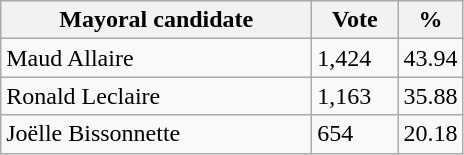<table class="wikitable">
<tr>
<th bgcolor="#DDDDFF" width="200px">Mayoral candidate</th>
<th bgcolor="#DDDDFF" width="50px">Vote</th>
<th bgcolor="#DDDDFF" width="30px">%</th>
</tr>
<tr>
<td>Maud Allaire</td>
<td>1,424</td>
<td>43.94</td>
</tr>
<tr>
<td>Ronald Leclaire</td>
<td>1,163</td>
<td>35.88</td>
</tr>
<tr>
<td>Joëlle Bissonnette</td>
<td>654</td>
<td>20.18</td>
</tr>
</table>
